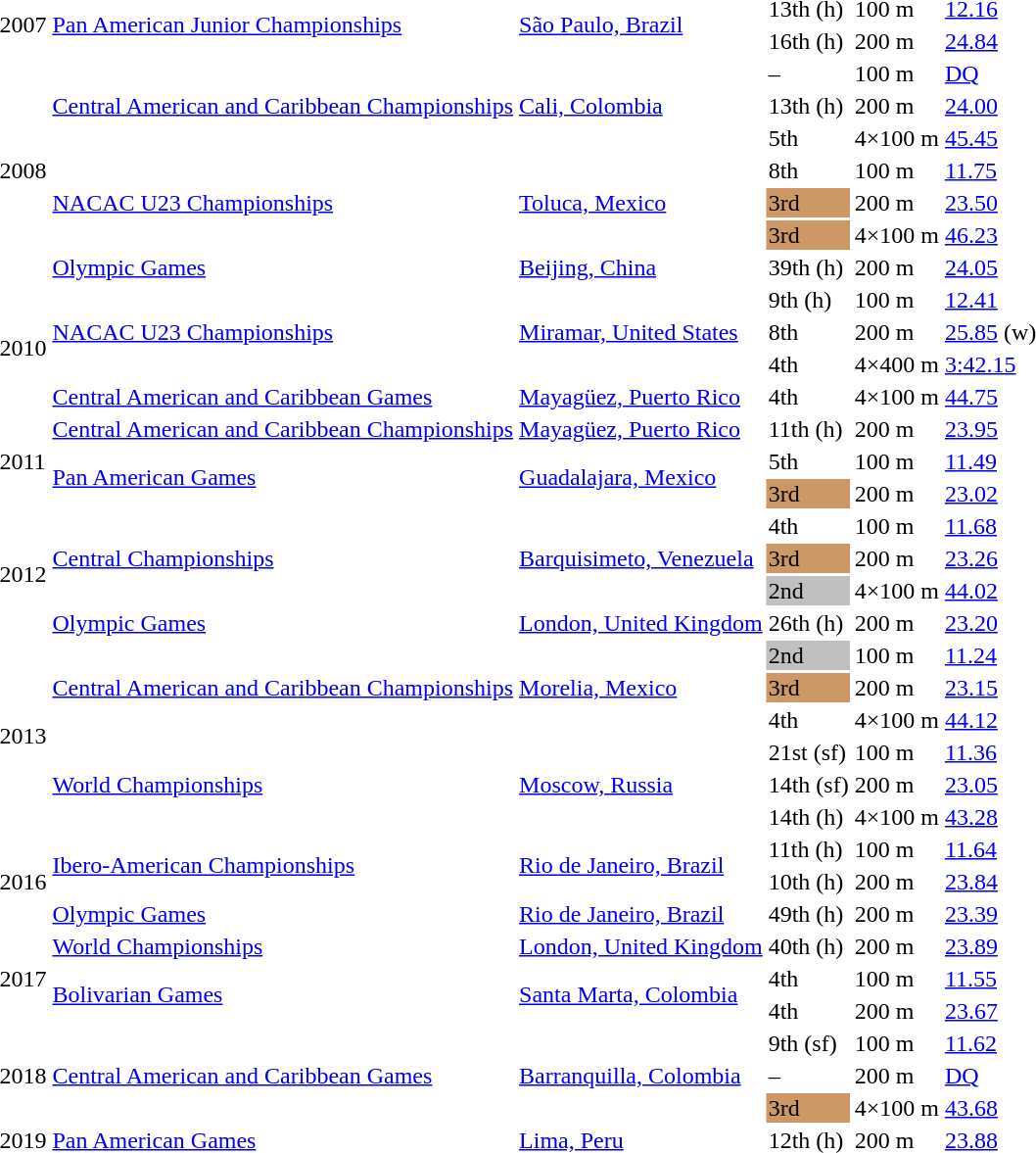<table>
<tr>
<td rowspan=2>2007</td>
<td rowspan=2><a href='#'>Pan American Junior Championships</a></td>
<td rowspan=2><a href='#'>São Paulo, Brazil</a></td>
<td>13th (h)</td>
<td>100 m</td>
<td><a href='#'>12.16</a></td>
</tr>
<tr>
<td>16th (h)</td>
<td>200 m</td>
<td><a href='#'>24.84</a></td>
</tr>
<tr>
<td rowspan=7>2008</td>
<td rowspan=3><a href='#'>Central American and Caribbean Championships</a></td>
<td rowspan=3><a href='#'>Cali, Colombia</a></td>
<td>–</td>
<td>100 m</td>
<td><a href='#'>DQ</a></td>
</tr>
<tr>
<td>13th (h)</td>
<td>200 m</td>
<td><a href='#'>24.00</a></td>
</tr>
<tr>
<td>5th</td>
<td>4×100 m</td>
<td><a href='#'>45.45</a></td>
</tr>
<tr>
<td rowspan=3><a href='#'>NACAC U23 Championships</a></td>
<td rowspan=3><a href='#'>Toluca, Mexico</a></td>
<td>8th</td>
<td>100 m</td>
<td><a href='#'>11.75</a></td>
</tr>
<tr>
<td bgcolor=cc9966>3rd</td>
<td>200 m</td>
<td><a href='#'>23.50</a></td>
</tr>
<tr>
<td bgcolor=cc9966>3rd</td>
<td>4×100 m</td>
<td><a href='#'>46.23</a></td>
</tr>
<tr>
<td><a href='#'>Olympic Games</a></td>
<td><a href='#'>Beijing, China</a></td>
<td>39th (h)</td>
<td>200 m</td>
<td><a href='#'>24.05</a></td>
</tr>
<tr>
<td rowspan=4>2010</td>
<td rowspan=3><a href='#'>NACAC U23 Championships</a></td>
<td rowspan=3><a href='#'>Miramar, United States</a></td>
<td>9th (h)</td>
<td>100 m</td>
<td><a href='#'>12.41</a></td>
</tr>
<tr>
<td>8th</td>
<td>200 m</td>
<td><a href='#'>25.85</a> (w)</td>
</tr>
<tr>
<td>4th</td>
<td>4×400 m</td>
<td><a href='#'>3:42.15</a></td>
</tr>
<tr>
<td><a href='#'>Central American and Caribbean Games</a></td>
<td><a href='#'>Mayagüez, Puerto Rico</a></td>
<td>4th</td>
<td>4×100 m</td>
<td><a href='#'>44.75</a></td>
</tr>
<tr>
<td rowspan=3>2011</td>
<td><a href='#'>Central American and Caribbean Championships</a></td>
<td><a href='#'>Mayagüez, Puerto Rico</a></td>
<td>11th (h)</td>
<td>200 m</td>
<td><a href='#'>23.95</a></td>
</tr>
<tr>
<td rowspan=2><a href='#'>Pan American Games</a></td>
<td rowspan=2><a href='#'>Guadalajara, Mexico</a></td>
<td>5th</td>
<td>100 m</td>
<td><a href='#'>11.49</a></td>
</tr>
<tr>
<td bgcolor=cc9966>3rd</td>
<td>200 m</td>
<td><a href='#'>23.02</a></td>
</tr>
<tr>
<td rowspan=4>2012</td>
<td rowspan=3><a href='#'>Central Championships</a></td>
<td rowspan=3><a href='#'>Barquisimeto, Venezuela</a></td>
<td>4th</td>
<td>100 m</td>
<td><a href='#'>11.68</a></td>
</tr>
<tr>
<td bgcolor=cc9966>3rd</td>
<td>200 m</td>
<td><a href='#'>23.26</a></td>
</tr>
<tr>
<td bgcolor=silver>2nd</td>
<td>4×100 m</td>
<td><a href='#'>44.02</a></td>
</tr>
<tr>
<td><a href='#'>Olympic Games</a></td>
<td><a href='#'>London, United Kingdom</a></td>
<td>26th (h)</td>
<td>200 m</td>
<td><a href='#'>23.20</a></td>
</tr>
<tr>
<td rowspan=6>2013</td>
<td rowspan=3><a href='#'>Central American and Caribbean Championships</a></td>
<td rowspan=3><a href='#'>Morelia, Mexico</a></td>
<td bgcolor=silver>2nd</td>
<td>100 m</td>
<td><a href='#'>11.24</a></td>
</tr>
<tr>
<td bgcolor=cc9966>3rd</td>
<td>200 m</td>
<td><a href='#'>23.15</a></td>
</tr>
<tr>
<td>4th</td>
<td>4×100 m</td>
<td><a href='#'>44.12</a></td>
</tr>
<tr>
<td rowspan=3><a href='#'>World Championships</a></td>
<td rowspan=3><a href='#'>Moscow, Russia</a></td>
<td>21st (sf)</td>
<td>100 m</td>
<td><a href='#'>11.36</a></td>
</tr>
<tr>
<td>14th (sf)</td>
<td>200 m</td>
<td><a href='#'>23.05</a></td>
</tr>
<tr>
<td>14th (h)</td>
<td>4×100 m</td>
<td><a href='#'>43.28</a></td>
</tr>
<tr>
<td rowspan=3>2016</td>
<td rowspan=2><a href='#'>Ibero-American Championships</a></td>
<td rowspan=2><a href='#'>Rio de Janeiro, Brazil</a></td>
<td>11th (h)</td>
<td>100 m</td>
<td><a href='#'>11.64</a></td>
</tr>
<tr>
<td>10th (h)</td>
<td>200 m</td>
<td><a href='#'>23.84</a></td>
</tr>
<tr>
<td><a href='#'>Olympic Games</a></td>
<td><a href='#'>Rio de Janeiro, Brazil</a></td>
<td>49th (h)</td>
<td>200 m</td>
<td><a href='#'>23.39</a></td>
</tr>
<tr>
<td rowspan=3>2017</td>
<td><a href='#'>World Championships</a></td>
<td><a href='#'>London, United Kingdom</a></td>
<td>40th (h)</td>
<td>200 m</td>
<td><a href='#'>23.89</a></td>
</tr>
<tr>
<td rowspan=2><a href='#'>Bolivarian Games</a></td>
<td rowspan=2><a href='#'>Santa Marta, Colombia</a></td>
<td>4th</td>
<td>100 m</td>
<td><a href='#'>11.55</a></td>
</tr>
<tr>
<td>4th</td>
<td>200 m</td>
<td><a href='#'>23.67</a></td>
</tr>
<tr>
<td rowspan=3>2018</td>
<td rowspan=3><a href='#'>Central American and Caribbean Games</a></td>
<td rowspan=3><a href='#'>Barranquilla, Colombia</a></td>
<td>9th (sf)</td>
<td>100 m</td>
<td><a href='#'>11.62</a></td>
</tr>
<tr>
<td>–</td>
<td>200 m</td>
<td><a href='#'>DQ</a></td>
</tr>
<tr>
<td bgcolor=cc9966>3rd</td>
<td>4×100 m</td>
<td><a href='#'>43.68</a></td>
</tr>
<tr>
<td>2019</td>
<td><a href='#'>Pan American Games</a></td>
<td><a href='#'>Lima, Peru</a></td>
<td>12th (h)</td>
<td>200 m</td>
<td><a href='#'>23.88</a></td>
</tr>
</table>
